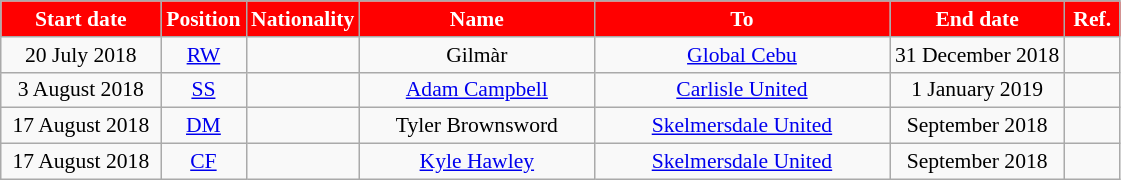<table class="wikitable"  style="text-align:center; font-size:90%; ">
<tr>
<th style="background:#FF0000; color:white; width:100px;">Start date</th>
<th style="background:#FF0000; color:white; width:50px;">Position</th>
<th style="background:#FF0000; color:white; width:50px;">Nationality</th>
<th style="background:#FF0000; color:white; width:150px;">Name</th>
<th style="background:#FF0000; color:white; width:190px;">To</th>
<th style="background:#FF0000; color:white; width:110px;">End date</th>
<th style="background:#FF0000; color:white; width:30px;">Ref.</th>
</tr>
<tr>
<td>20 July 2018</td>
<td><a href='#'>RW</a></td>
<td></td>
<td>Gilmàr</td>
<td> <a href='#'>Global Cebu</a></td>
<td>31 December 2018</td>
<td></td>
</tr>
<tr>
<td>3 August 2018</td>
<td><a href='#'>SS</a></td>
<td></td>
<td><a href='#'>Adam Campbell</a></td>
<td><a href='#'>Carlisle United</a></td>
<td>1 January 2019</td>
<td></td>
</tr>
<tr>
<td>17 August 2018</td>
<td><a href='#'>DM</a></td>
<td></td>
<td>Tyler Brownsword</td>
<td><a href='#'>Skelmersdale United</a></td>
<td>September 2018</td>
<td></td>
</tr>
<tr>
<td>17 August 2018</td>
<td><a href='#'>CF</a></td>
<td></td>
<td><a href='#'>Kyle Hawley</a></td>
<td><a href='#'>Skelmersdale United</a></td>
<td>September 2018</td>
<td></td>
</tr>
</table>
